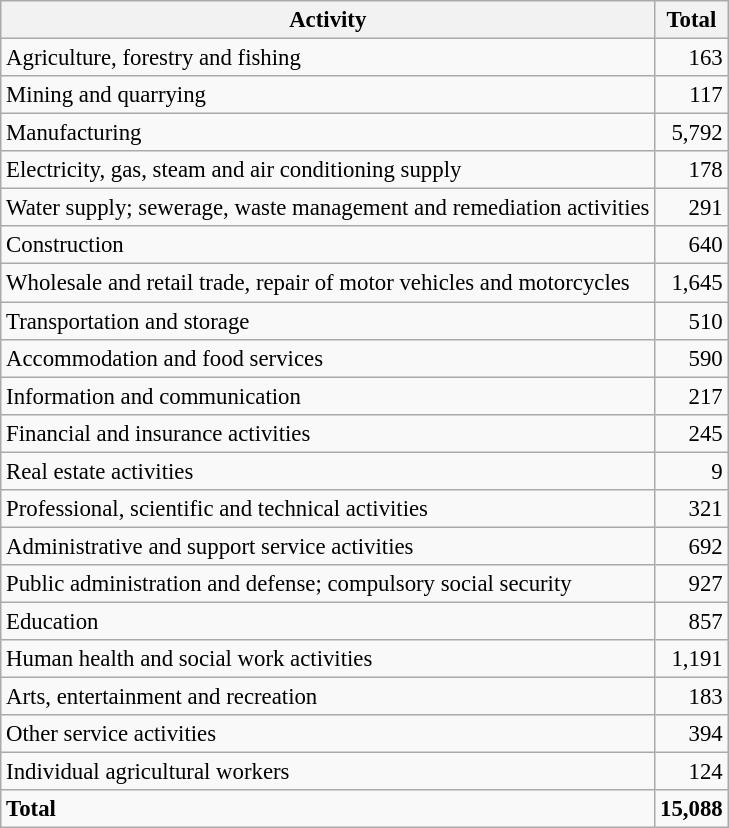<table class="wikitable sortable" style="font-size:95%;">
<tr>
<th>Activity</th>
<th>Total</th>
</tr>
<tr>
<td>Agriculture, forestry and fishing</td>
<td align="right">163</td>
</tr>
<tr>
<td>Mining and quarrying</td>
<td align="right">117</td>
</tr>
<tr>
<td>Manufacturing</td>
<td align="right">5,792</td>
</tr>
<tr>
<td>Electricity, gas, steam and air conditioning supply</td>
<td align="right">178</td>
</tr>
<tr>
<td>Water supply; sewerage, waste management and remediation activities</td>
<td align="right">291</td>
</tr>
<tr>
<td>Construction</td>
<td align="right">640</td>
</tr>
<tr>
<td>Wholesale and retail trade, repair of motor vehicles and motorcycles</td>
<td align="right">1,645</td>
</tr>
<tr>
<td>Transportation and storage</td>
<td align="right">510</td>
</tr>
<tr>
<td>Accommodation and food services</td>
<td align="right">590</td>
</tr>
<tr>
<td>Information and communication</td>
<td align="right">217</td>
</tr>
<tr>
<td>Financial and insurance activities</td>
<td align="right">245</td>
</tr>
<tr>
<td>Real estate activities</td>
<td align="right">9</td>
</tr>
<tr>
<td>Professional, scientific and technical activities</td>
<td align="right">321</td>
</tr>
<tr>
<td>Administrative and support service activities</td>
<td align="right">692</td>
</tr>
<tr>
<td>Public administration and defense; compulsory social security</td>
<td align="right">927</td>
</tr>
<tr>
<td>Education</td>
<td align="right">857</td>
</tr>
<tr>
<td>Human health and social work activities</td>
<td align="right">1,191</td>
</tr>
<tr>
<td>Arts, entertainment and recreation</td>
<td align="right">183</td>
</tr>
<tr>
<td>Other service activities</td>
<td align="right">394</td>
</tr>
<tr>
<td>Individual agricultural workers</td>
<td align="right">124</td>
</tr>
<tr class="sortbottom">
<td><strong>Total</strong></td>
<td align="right"><strong>15,088</strong></td>
</tr>
</table>
